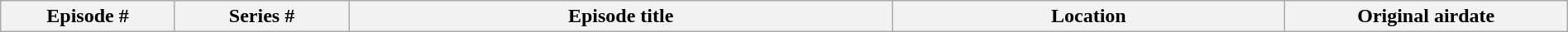<table class="wikitable plainrowheaders" style="width:100%; margin:auto;">
<tr>
<th width="8%">Episode #</th>
<th width="8%">Series #</th>
<th width="25%">Episode title</th>
<th width="18%">Location</th>
<th width="13%">Original airdate<br></th>
</tr>
</table>
